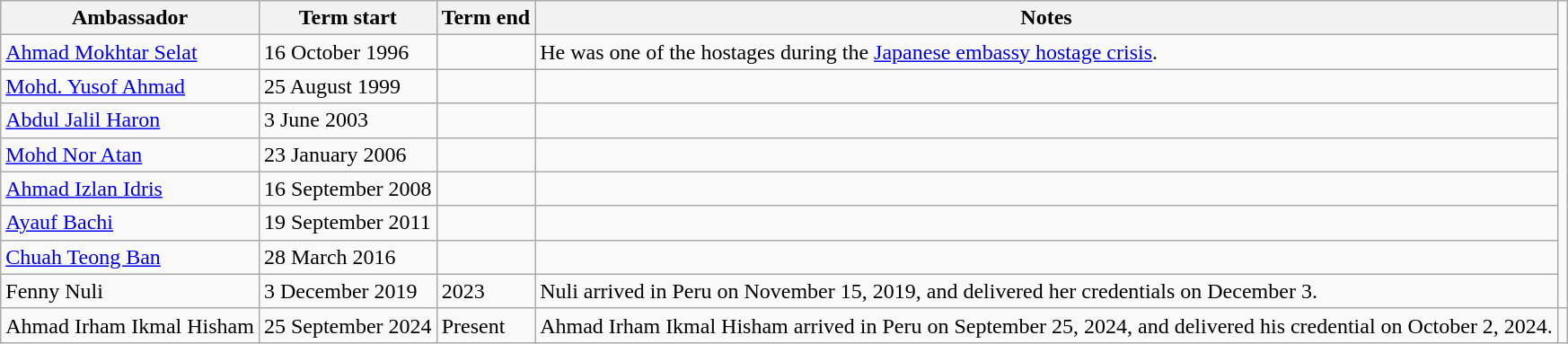<table class=wikitable>
<tr>
<th>Ambassador</th>
<th>Term start</th>
<th>Term end</th>
<th>Notes</th>
</tr>
<tr>
<td><a href='#'>Ahmad Mokhtar Selat</a></td>
<td>16 October 1996</td>
<td></td>
<td>He was one of the hostages during the <a href='#'>Japanese embassy hostage crisis</a>.</td>
</tr>
<tr>
<td><a href='#'>Mohd. Yusof Ahmad</a></td>
<td>25 August 1999</td>
<td></td>
<td></td>
</tr>
<tr>
<td><a href='#'>Abdul Jalil Haron</a></td>
<td>3 June 2003</td>
<td></td>
<td></td>
</tr>
<tr>
<td><a href='#'>Mohd Nor Atan</a></td>
<td>23 January 2006</td>
<td></td>
<td></td>
</tr>
<tr>
<td><a href='#'>Ahmad Izlan Idris</a></td>
<td>16 September 2008</td>
<td></td>
<td></td>
</tr>
<tr>
<td><a href='#'>Ayauf Bachi</a></td>
<td>19 September 2011</td>
<td></td>
<td></td>
</tr>
<tr>
<td><a href='#'>Chuah Teong Ban</a></td>
<td>28 March 2016</td>
<td></td>
<td></td>
</tr>
<tr>
<td>Fenny Nuli</td>
<td>3 December 2019</td>
<td>2023</td>
<td>Nuli arrived in Peru on November 15, 2019, and delivered her credentials on December 3.</td>
</tr>
<tr>
<td>Ahmad Irham Ikmal Hisham</td>
<td>25 September 2024</td>
<td>Present</td>
<td>Ahmad Irham Ikmal Hisham arrived in Peru on September 25, 2024, and delivered his credential on October 2, 2024.</td>
<td></td>
</tr>
</table>
